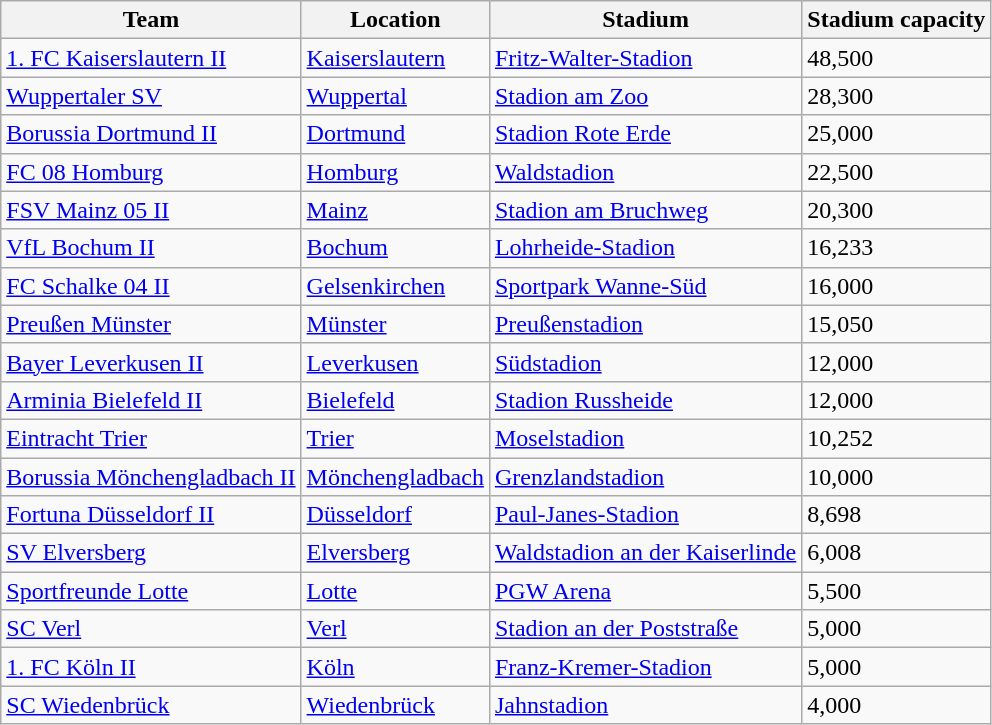<table class="wikitable sortable" style="text-align: left;">
<tr>
<th>Team</th>
<th>Location</th>
<th>Stadium</th>
<th>Stadium capacity</th>
</tr>
<tr>
<td><a href='#'>1. FC Kaiserslautern II</a></td>
<td><a href='#'>Kaiserslautern</a></td>
<td><a href='#'>Fritz-Walter-Stadion</a></td>
<td>48,500</td>
</tr>
<tr>
<td><a href='#'>Wuppertaler SV</a></td>
<td><a href='#'>Wuppertal</a></td>
<td><a href='#'>Stadion am Zoo</a></td>
<td>28,300</td>
</tr>
<tr>
<td><a href='#'>Borussia Dortmund II</a></td>
<td><a href='#'>Dortmund</a></td>
<td><a href='#'>Stadion Rote Erde</a></td>
<td>25,000</td>
</tr>
<tr>
<td><a href='#'>FC 08 Homburg</a></td>
<td><a href='#'>Homburg</a></td>
<td><a href='#'>Waldstadion</a></td>
<td>22,500</td>
</tr>
<tr>
<td><a href='#'>FSV Mainz 05 II</a></td>
<td><a href='#'>Mainz</a></td>
<td><a href='#'>Stadion am Bruchweg</a></td>
<td>20,300</td>
</tr>
<tr>
<td><a href='#'>VfL Bochum II</a></td>
<td><a href='#'>Bochum</a></td>
<td><a href='#'>Lohrheide-Stadion</a></td>
<td>16,233</td>
</tr>
<tr>
<td><a href='#'>FC Schalke 04 II</a></td>
<td><a href='#'>Gelsenkirchen</a></td>
<td><a href='#'>Sportpark Wanne-Süd</a></td>
<td>16,000</td>
</tr>
<tr>
<td><a href='#'>Preußen Münster</a></td>
<td><a href='#'>Münster</a></td>
<td><a href='#'>Preußenstadion</a></td>
<td>15,050</td>
</tr>
<tr>
<td><a href='#'>Bayer Leverkusen II</a></td>
<td><a href='#'>Leverkusen</a></td>
<td><a href='#'>Südstadion</a></td>
<td>12,000</td>
</tr>
<tr>
<td><a href='#'>Arminia Bielefeld II</a></td>
<td><a href='#'>Bielefeld</a></td>
<td><a href='#'>Stadion Russheide</a></td>
<td>12,000</td>
</tr>
<tr>
<td><a href='#'>Eintracht Trier</a></td>
<td><a href='#'>Trier</a></td>
<td><a href='#'>Moselstadion</a></td>
<td>10,252</td>
</tr>
<tr>
<td><a href='#'>Borussia Mönchengladbach II</a></td>
<td><a href='#'>Mönchengladbach</a></td>
<td><a href='#'>Grenzlandstadion</a></td>
<td>10,000</td>
</tr>
<tr>
<td><a href='#'>Fortuna Düsseldorf II</a></td>
<td><a href='#'>Düsseldorf</a></td>
<td><a href='#'>Paul-Janes-Stadion</a></td>
<td>8,698</td>
</tr>
<tr>
<td><a href='#'>SV Elversberg</a></td>
<td><a href='#'>Elversberg</a></td>
<td><a href='#'>Waldstadion an der Kaiserlinde</a></td>
<td>6,008</td>
</tr>
<tr>
<td><a href='#'>Sportfreunde Lotte</a></td>
<td><a href='#'>Lotte</a></td>
<td><a href='#'>PGW Arena</a></td>
<td>5,500</td>
</tr>
<tr>
<td><a href='#'>SC Verl</a></td>
<td><a href='#'>Verl</a></td>
<td><a href='#'>Stadion an der Poststraße</a></td>
<td>5,000</td>
</tr>
<tr>
<td><a href='#'>1. FC Köln II</a></td>
<td><a href='#'>Köln</a></td>
<td><a href='#'>Franz-Kremer-Stadion</a></td>
<td>5,000</td>
</tr>
<tr>
<td><a href='#'>SC Wiedenbrück</a></td>
<td><a href='#'>Wiedenbrück</a></td>
<td><a href='#'>Jahnstadion</a></td>
<td>4,000</td>
</tr>
</table>
